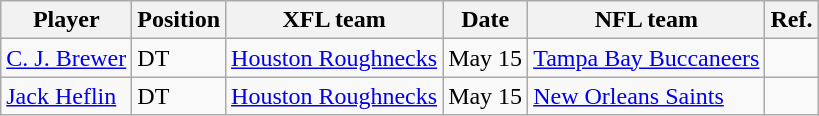<table class="wikitable sortable">
<tr>
<th>Player</th>
<th>Position</th>
<th>XFL team</th>
<th>Date</th>
<th>NFL team</th>
<th class=unsortable>Ref.</th>
</tr>
<tr>
<td><a href='#'>C. J. Brewer</a></td>
<td>DT</td>
<td><a href='#'>Houston Roughnecks</a></td>
<td>May 15</td>
<td><a href='#'>Tampa Bay Buccaneers</a></td>
<td></td>
</tr>
<tr>
<td><a href='#'>Jack Heflin</a></td>
<td>DT</td>
<td><a href='#'>Houston Roughnecks</a></td>
<td>May 15</td>
<td><a href='#'>New Orleans Saints</a></td>
<td></td>
</tr>
</table>
